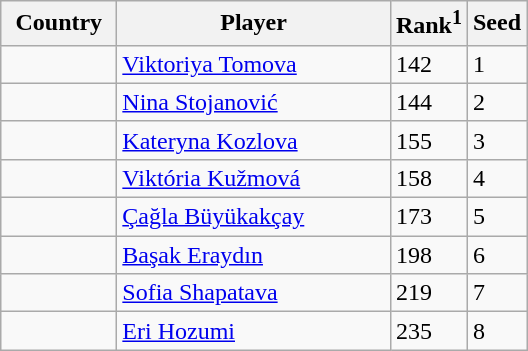<table class="sortable wikitable">
<tr>
<th width="70">Country</th>
<th width="175">Player</th>
<th>Rank<sup>1</sup></th>
<th>Seed</th>
</tr>
<tr>
<td></td>
<td><a href='#'>Viktoriya Tomova</a></td>
<td>142</td>
<td>1</td>
</tr>
<tr>
<td></td>
<td><a href='#'>Nina Stojanović</a></td>
<td>144</td>
<td>2</td>
</tr>
<tr>
<td></td>
<td><a href='#'>Kateryna Kozlova</a></td>
<td>155</td>
<td>3</td>
</tr>
<tr>
<td></td>
<td><a href='#'>Viktória Kužmová</a></td>
<td>158</td>
<td>4</td>
</tr>
<tr>
<td></td>
<td><a href='#'>Çağla Büyükakçay</a></td>
<td>173</td>
<td>5</td>
</tr>
<tr>
<td></td>
<td><a href='#'>Başak Eraydın</a></td>
<td>198</td>
<td>6</td>
</tr>
<tr>
<td></td>
<td><a href='#'>Sofia Shapatava</a></td>
<td>219</td>
<td>7</td>
</tr>
<tr>
<td></td>
<td><a href='#'>Eri Hozumi</a></td>
<td>235</td>
<td>8</td>
</tr>
</table>
